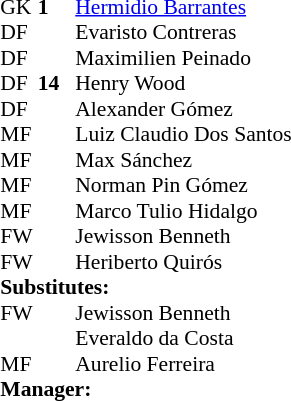<table style="font-size:90%; margin:0.2em auto;" cellspacing="0" cellpadding="0">
<tr>
<th width="25"></th>
<th width="25"></th>
</tr>
<tr>
<td>GK</td>
<td><strong>1</strong></td>
<td> <a href='#'>Hermidio Barrantes</a></td>
</tr>
<tr>
<td>DF</td>
<td></td>
<td> Evaristo Contreras</td>
</tr>
<tr>
<td>DF</td>
<td></td>
<td> Maximilien Peinado</td>
</tr>
<tr>
<td>DF</td>
<td><strong>14</strong></td>
<td> Henry Wood</td>
</tr>
<tr>
<td>DF</td>
<td></td>
<td> Alexander Gómez</td>
</tr>
<tr>
<td>MF</td>
<td></td>
<td> Luiz Claudio Dos Santos</td>
</tr>
<tr>
<td>MF</td>
<td></td>
<td> Max Sánchez</td>
<td></td>
<td></td>
</tr>
<tr>
<td>MF</td>
<td></td>
<td> Norman Pin Gómez</td>
</tr>
<tr>
<td>MF</td>
<td></td>
<td> Marco Tulio Hidalgo</td>
<td></td>
<td></td>
</tr>
<tr>
<td>FW</td>
<td></td>
<td> Jewisson Benneth</td>
</tr>
<tr>
<td>FW</td>
<td></td>
<td> Heriberto Quirós </td>
</tr>
<tr>
<td colspan=3><strong>Substitutes:</strong></td>
</tr>
<tr>
<td>FW</td>
<td></td>
<td> Jewisson Benneth</td>
<td></td>
<td></td>
</tr>
<tr>
<td></td>
<td></td>
<td> Everaldo da Costa</td>
<td></td>
<td></td>
</tr>
<tr>
<td>MF</td>
<td></td>
<td> Aurelio Ferreira</td>
<td></td>
<td></td>
</tr>
<tr>
<td colspan=3><strong>Manager:</strong></td>
</tr>
<tr>
<td colspan=4></td>
</tr>
</table>
